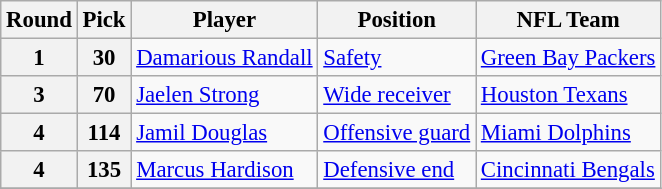<table class="wikitable" style="font-size: 95%;">
<tr>
<th>Round</th>
<th>Pick</th>
<th>Player</th>
<th>Position</th>
<th>NFL Team</th>
</tr>
<tr>
<th>1</th>
<th>30</th>
<td><a href='#'>Damarious Randall</a></td>
<td><a href='#'>Safety</a></td>
<td><a href='#'>Green Bay Packers</a></td>
</tr>
<tr>
<th>3</th>
<th>70</th>
<td><a href='#'>Jaelen Strong</a></td>
<td><a href='#'>Wide receiver</a></td>
<td><a href='#'>Houston Texans</a></td>
</tr>
<tr>
<th>4</th>
<th>114</th>
<td><a href='#'>Jamil Douglas</a></td>
<td><a href='#'>Offensive guard</a></td>
<td><a href='#'>Miami Dolphins</a></td>
</tr>
<tr>
<th>4</th>
<th>135</th>
<td><a href='#'>Marcus Hardison</a></td>
<td><a href='#'>Defensive end</a></td>
<td><a href='#'>Cincinnati Bengals</a></td>
</tr>
<tr>
</tr>
</table>
